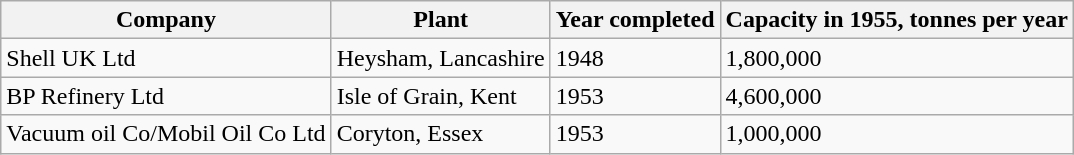<table class="wikitable">
<tr>
<th>Company</th>
<th>Plant</th>
<th>Year completed</th>
<th>Capacity in 1955, tonnes per year</th>
</tr>
<tr>
<td>Shell UK Ltd</td>
<td>Heysham, Lancashire</td>
<td>1948</td>
<td>1,800,000</td>
</tr>
<tr>
<td>BP Refinery Ltd</td>
<td>Isle of Grain, Kent</td>
<td>1953</td>
<td>4,600,000</td>
</tr>
<tr>
<td>Vacuum oil Co/Mobil Oil Co Ltd</td>
<td>Coryton, Essex</td>
<td>1953</td>
<td>1,000,000</td>
</tr>
</table>
